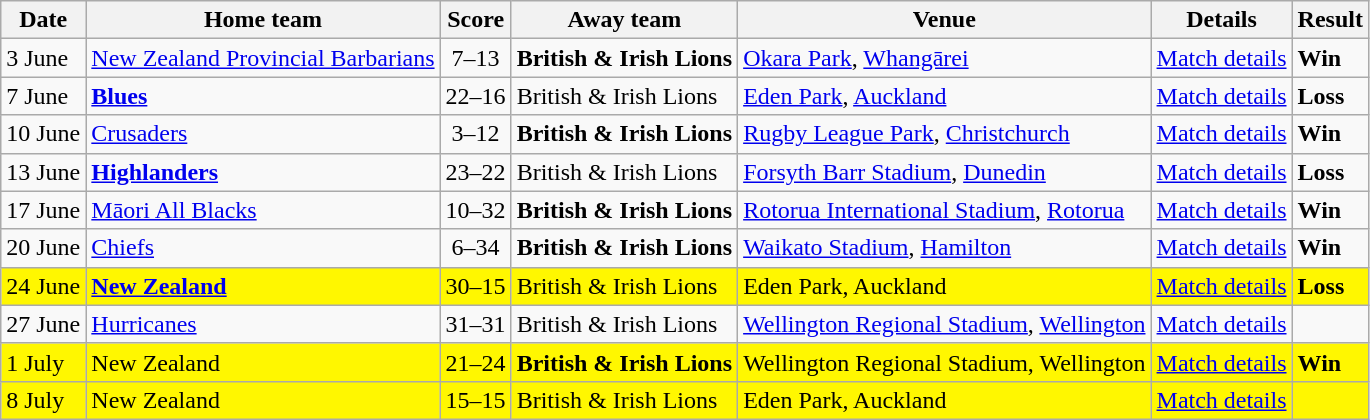<table class="wikitable">
<tr>
<th>Date</th>
<th>Home team</th>
<th>Score</th>
<th>Away team</th>
<th>Venue</th>
<th>Details</th>
<th>Result</th>
</tr>
<tr>
<td>3 June</td>
<td><a href='#'>New Zealand Provincial Barbarians</a></td>
<td align=center>7–13</td>
<td><strong>British & Irish Lions</strong></td>
<td><a href='#'>Okara Park</a>, <a href='#'>Whangārei</a></td>
<td><a href='#'>Match details</a></td>
<td><strong>Win</strong></td>
</tr>
<tr>
<td>7 June</td>
<td><strong><a href='#'>Blues</a></strong></td>
<td align=center>22–16</td>
<td>British & Irish Lions</td>
<td><a href='#'>Eden Park</a>, <a href='#'>Auckland</a></td>
<td><a href='#'>Match details</a></td>
<td><strong>Loss</strong></td>
</tr>
<tr>
<td>10 June</td>
<td><a href='#'>Crusaders</a></td>
<td align=center>3–12</td>
<td><strong>British & Irish Lions</strong></td>
<td><a href='#'>Rugby League Park</a>, <a href='#'>Christchurch</a></td>
<td><a href='#'>Match details</a></td>
<td><strong>Win</strong></td>
</tr>
<tr>
<td>13 June</td>
<td><strong><a href='#'>Highlanders</a></strong></td>
<td align=center>23–22</td>
<td>British & Irish Lions</td>
<td><a href='#'>Forsyth Barr Stadium</a>, <a href='#'>Dunedin</a></td>
<td><a href='#'>Match details</a></td>
<td><strong>Loss</strong></td>
</tr>
<tr>
<td>17 June</td>
<td><a href='#'>Māori All Blacks</a></td>
<td align=center>10–32</td>
<td><strong>British & Irish Lions</strong></td>
<td><a href='#'>Rotorua International Stadium</a>, <a href='#'>Rotorua</a></td>
<td><a href='#'>Match details</a></td>
<td><strong>Win</strong></td>
</tr>
<tr>
<td>20 June</td>
<td><a href='#'>Chiefs</a></td>
<td align=center>6–34</td>
<td><strong>British & Irish Lions</strong></td>
<td><a href='#'>Waikato Stadium</a>, <a href='#'>Hamilton</a></td>
<td><a href='#'>Match details</a></td>
<td><strong>Win</strong></td>
</tr>
<tr bgcolor="#FFF700">
<td>24 June</td>
<td><strong><a href='#'>New Zealand</a></strong></td>
<td align=center>30–15</td>
<td>British & Irish Lions</td>
<td>Eden Park, Auckland</td>
<td><a href='#'>Match details</a></td>
<td><strong>Loss</strong></td>
</tr>
<tr>
<td>27 June</td>
<td><a href='#'>Hurricanes</a></td>
<td align=center>31–31</td>
<td>British & Irish Lions</td>
<td><a href='#'>Wellington Regional Stadium</a>, <a href='#'>Wellington</a></td>
<td><a href='#'>Match details</a></td>
<td></td>
</tr>
<tr bgcolor="#FFF700">
<td>1 July</td>
<td>New Zealand</td>
<td align=center>21–24</td>
<td><strong>British & Irish Lions</strong></td>
<td>Wellington Regional Stadium, Wellington</td>
<td><a href='#'>Match details</a></td>
<td><strong>Win</strong></td>
</tr>
<tr bgcolor="#FFF700">
<td>8 July</td>
<td>New Zealand</td>
<td align=center>15–15</td>
<td>British & Irish Lions</td>
<td>Eden Park, Auckland</td>
<td><a href='#'>Match details</a></td>
<td></td>
</tr>
</table>
